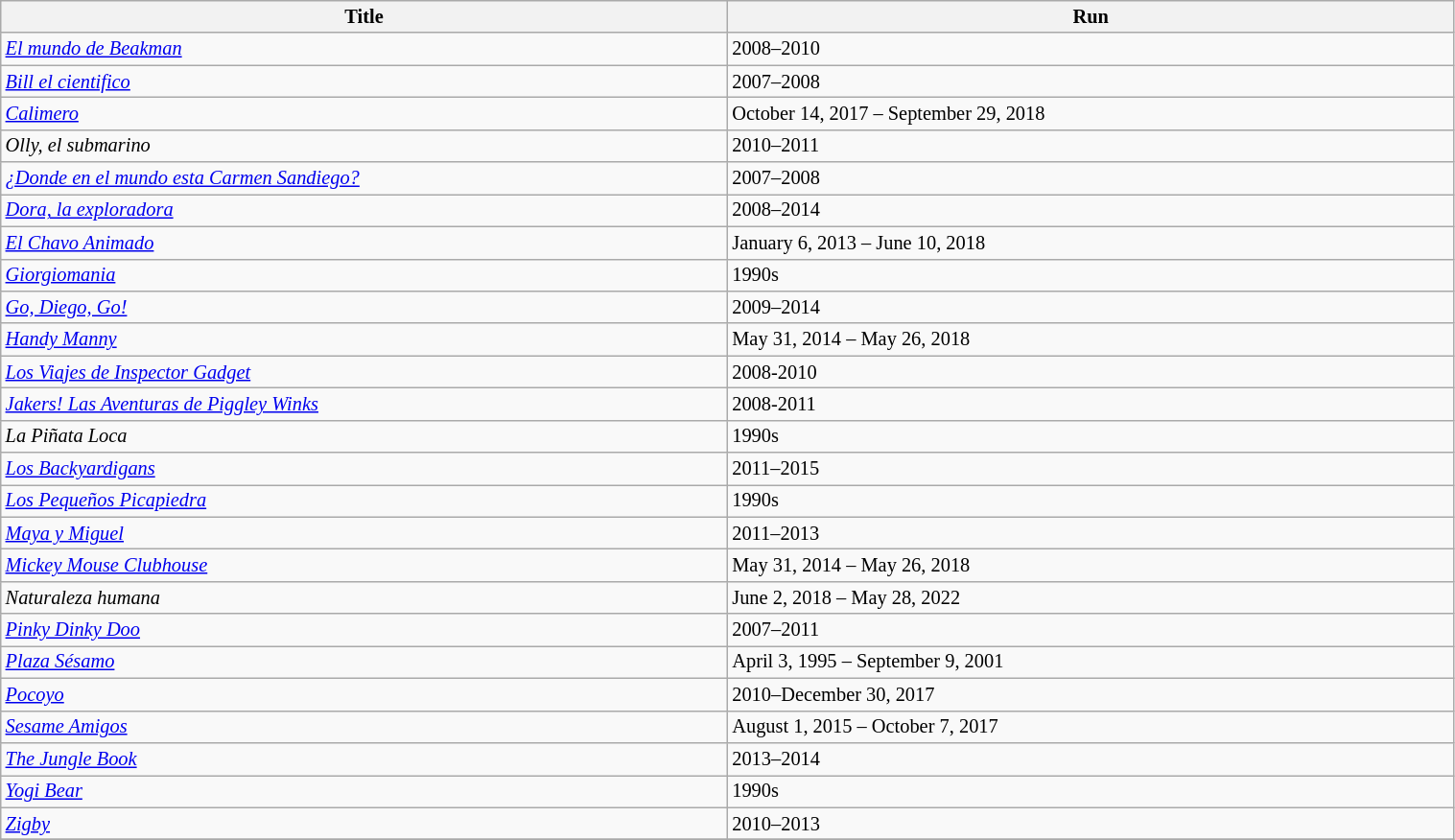<table class="wikitable sortable" style="width:80%; font-size:85%;">
<tr>
<th style="width:20%;">Title</th>
<th style="width:20%;">Run</th>
</tr>
<tr>
<td><em><a href='#'>El mundo de Beakman</a></em></td>
<td>2008–2010</td>
</tr>
<tr>
<td><em><a href='#'>Bill el cientifico</a></em></td>
<td>2007–2008</td>
</tr>
<tr>
<td><em><a href='#'>Calimero</a></em></td>
<td>October 14, 2017 – September 29, 2018</td>
</tr>
<tr>
<td><em>Olly, el submarino</em></td>
<td>2010–2011</td>
</tr>
<tr>
<td><em><a href='#'>¿Donde en el mundo esta Carmen Sandiego?</a></em></td>
<td>2007–2008</td>
</tr>
<tr>
<td><em><a href='#'>Dora, la exploradora</a></em></td>
<td>2008–2014</td>
</tr>
<tr>
<td><em><a href='#'>El Chavo Animado</a></em></td>
<td>January 6, 2013 – June 10, 2018</td>
</tr>
<tr>
<td><em><a href='#'>Giorgiomania</a></em></td>
<td>1990s</td>
</tr>
<tr>
<td><em><a href='#'>Go, Diego, Go!</a></em></td>
<td>2009–2014</td>
</tr>
<tr>
<td><em><a href='#'>Handy Manny</a></em></td>
<td>May 31, 2014 – May 26, 2018</td>
</tr>
<tr>
<td><em><a href='#'>Los Viajes de Inspector Gadget</a></em></td>
<td>2008-2010</td>
</tr>
<tr>
<td><em><a href='#'>Jakers! Las Aventuras de Piggley Winks</a></em></td>
<td>2008-2011</td>
</tr>
<tr>
<td><em>La Piñata Loca</em></td>
<td>1990s</td>
</tr>
<tr>
<td><em><a href='#'>Los Backyardigans</a></em></td>
<td>2011–2015</td>
</tr>
<tr>
<td><em><a href='#'>Los Pequeños Picapiedra</a></em></td>
<td>1990s</td>
</tr>
<tr>
<td><em><a href='#'>Maya y Miguel</a></em></td>
<td>2011–2013</td>
</tr>
<tr>
<td><em><a href='#'>Mickey Mouse Clubhouse</a></em></td>
<td>May 31, 2014 – May 26, 2018</td>
</tr>
<tr>
<td><em>Naturaleza humana</em></td>
<td>June 2, 2018 – May 28, 2022</td>
</tr>
<tr>
<td><em><a href='#'>Pinky Dinky Doo</a></em></td>
<td>2007–2011</td>
</tr>
<tr>
<td><em><a href='#'>Plaza Sésamo</a></em></td>
<td>April 3, 1995 – September 9, 2001</td>
</tr>
<tr>
<td><em><a href='#'>Pocoyo</a></em></td>
<td>2010–December 30, 2017</td>
</tr>
<tr>
<td><em><a href='#'>Sesame Amigos</a></em></td>
<td>August 1, 2015 – October 7, 2017</td>
</tr>
<tr>
<td><em><a href='#'>The Jungle Book</a></em></td>
<td>2013–2014</td>
</tr>
<tr>
<td><em><a href='#'>Yogi Bear</a></em></td>
<td>1990s</td>
</tr>
<tr>
<td><em><a href='#'>Zigby</a></em></td>
<td>2010–2013</td>
</tr>
<tr>
</tr>
</table>
